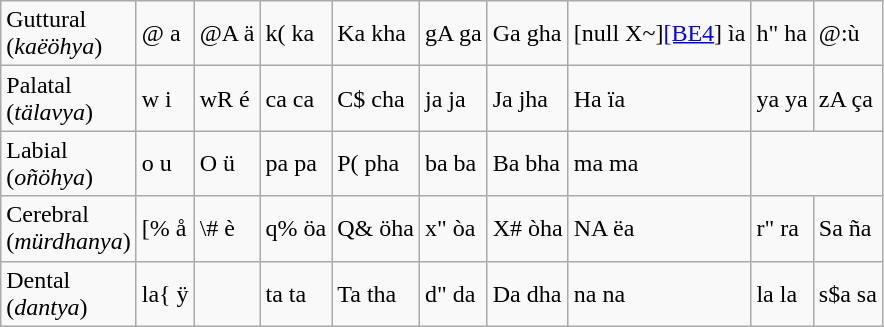<table class="wikitable">
<tr>
<td>Guttural<br>(<em>kaëöhya</em>)</td>
<td>@ a</td>
<td>@A ä</td>
<td>k( ka</td>
<td>Ka kha</td>
<td>gA ga</td>
<td>Ga gha</td>
<td>[null X~]<a href='#'>[BE4</a>]  ìa</td>
<td>h" ha</td>
<td>@:ù</td>
</tr>
<tr>
<td>Palatal<br>(<em>tälavya</em>)</td>
<td>w i</td>
<td>wR é</td>
<td>ca ca</td>
<td>C$ cha</td>
<td>ja ja</td>
<td>Ja jha</td>
<td>Ha ïa</td>
<td>ya ya</td>
<td>zA ça</td>
</tr>
<tr>
<td>Labial<br>(<em>oñöhya</em>)</td>
<td>o u</td>
<td>O ü</td>
<td>pa pa</td>
<td>P( pha</td>
<td>ba ba</td>
<td>Ba bha</td>
<td>ma ma</td>
<td colspan="2"></td>
</tr>
<tr>
<td>Cerebral<br>(<em>mürdhanya</em>)</td>
<td>[% å</td>
<td>\# è</td>
<td>q% öa</td>
<td>Q& öha</td>
<td>x" òa</td>
<td>X# òha</td>
<td>NA ëa</td>
<td>r" ra</td>
<td>Sa ña</td>
</tr>
<tr>
<td>Dental<br>(<em>dantya</em>)</td>
<td>la{  ÿ</td>
<td></td>
<td>ta ta</td>
<td>Ta tha</td>
<td>d" da</td>
<td>Da dha</td>
<td>na na</td>
<td>la la</td>
<td>s$a sa</td>
</tr>
</table>
